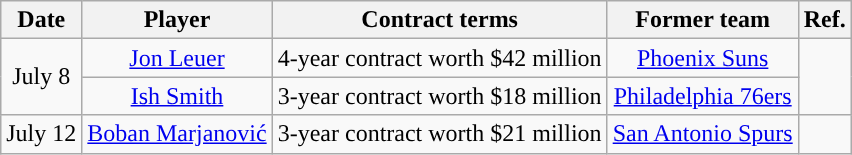<table class="wikitable sortable sortable">
<tr>
<th>Date</th>
<th>Player</th>
<th>Contract terms</th>
<th>Former team</th>
<th>Ref.</th>
</tr>
<tr style="text-align: center">
<td rowspan="2">July 8</td>
<td><a href='#'>Jon Leuer</a></td>
<td>4-year contract worth $42 million</td>
<td><a href='#'>Phoenix Suns</a></td>
<td rowspan="2"></td>
</tr>
<tr style="text-align: center">
<td><a href='#'>Ish Smith</a></td>
<td>3-year contract worth $18 million</td>
<td><a href='#'>Philadelphia 76ers</a></td>
</tr>
<tr style="text-align: center">
<td>July 12</td>
<td><a href='#'>Boban Marjanović</a></td>
<td>3-year contract worth $21 million</td>
<td><a href='#'>San Antonio Spurs</a></td>
<td></td>
</tr>
</table>
